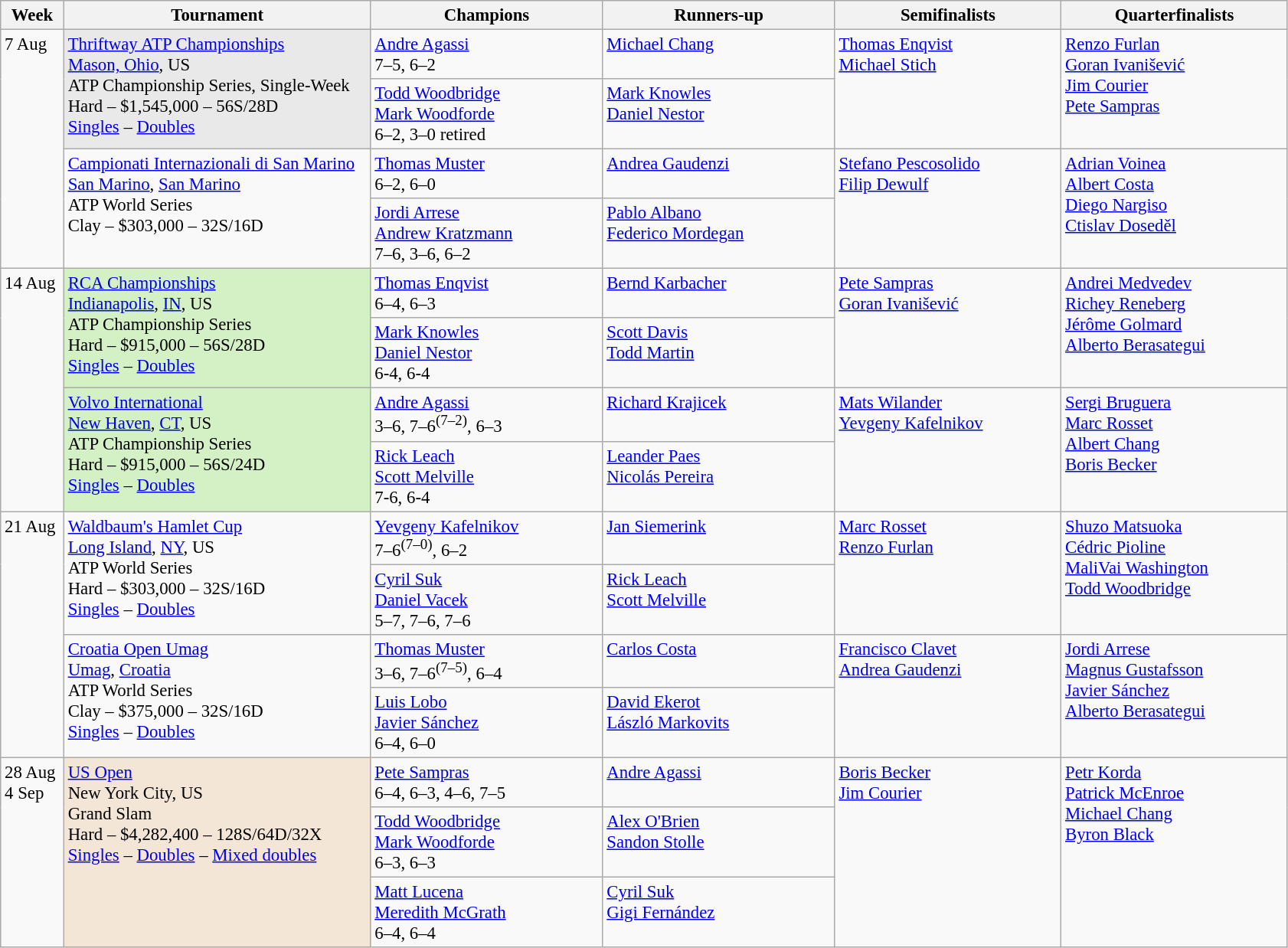<table class=wikitable style=font-size:95%>
<tr>
<th style="width:48px;">Week</th>
<th style="width:260px;">Tournament</th>
<th style="width:195px;">Champions</th>
<th style="width:195px;">Runners-up</th>
<th style="width:190px;">Semifinalists</th>
<th style="width:190px;">Quarterfinalists</th>
</tr>
<tr valign=top>
<td rowspan=4>7 Aug</td>
<td bgcolor=#E9E9E9 rowspan=2><a href='#'>Thriftway ATP Championships</a> <br> <a href='#'>Mason, Ohio</a>, US<br>ATP Championship Series, Single-Week<br>Hard – $1,545,000 – 56S/28D <br> <a href='#'>Singles</a> – <a href='#'>Doubles</a></td>
<td> <a href='#'>Andre Agassi</a><br> 7–5, 6–2</td>
<td> <a href='#'>Michael Chang</a></td>
<td rowspan=2> <a href='#'>Thomas Enqvist</a><br> <a href='#'>Michael Stich</a></td>
<td rowspan=2> <a href='#'>Renzo Furlan</a><br> <a href='#'>Goran Ivanišević</a><br> <a href='#'>Jim Courier</a><br> <a href='#'>Pete Sampras</a></td>
</tr>
<tr valign=top>
<td> <a href='#'>Todd Woodbridge</a> <br>  <a href='#'>Mark Woodforde</a><br> 6–2, 3–0 retired</td>
<td> <a href='#'>Mark Knowles</a> <br>  <a href='#'>Daniel Nestor</a></td>
</tr>
<tr valign=top>
<td rowspan=2><a href='#'>Campionati Internazionali di San Marino</a> <br> <a href='#'>San Marino</a>, <a href='#'>San Marino</a><br>ATP World Series<br>Clay – $303,000 – 32S/16D</td>
<td> <a href='#'>Thomas Muster</a><br> 6–2, 6–0</td>
<td> <a href='#'>Andrea Gaudenzi</a></td>
<td rowspan=2> <a href='#'>Stefano Pescosolido</a><br> <a href='#'>Filip Dewulf</a></td>
<td rowspan=2> <a href='#'>Adrian Voinea</a><br> <a href='#'>Albert Costa</a><br> <a href='#'>Diego Nargiso</a><br> <a href='#'>Ctislav Doseděl</a></td>
</tr>
<tr valign=top>
<td> <a href='#'>Jordi Arrese</a> <br>  <a href='#'>Andrew Kratzmann</a> <br> 7–6, 3–6, 6–2</td>
<td> <a href='#'>Pablo Albano</a> <br>  <a href='#'>Federico Mordegan</a></td>
</tr>
<tr valign=top>
<td rowspan=4>14 Aug</td>
<td bgcolor=#D4F1C5 rowspan=2><a href='#'>RCA Championships</a> <br> <a href='#'>Indianapolis</a>, <a href='#'>IN</a>, US<br>ATP Championship Series<br>Hard – $915,000 – 56S/28D <br> <a href='#'>Singles</a> – <a href='#'>Doubles</a></td>
<td> <a href='#'>Thomas Enqvist</a><br> 6–4, 6–3</td>
<td> <a href='#'>Bernd Karbacher</a></td>
<td rowspan=2> <a href='#'>Pete Sampras</a><br> <a href='#'>Goran Ivanišević</a></td>
<td rowspan=2> <a href='#'>Andrei Medvedev</a><br> <a href='#'>Richey Reneberg</a><br> <a href='#'>Jérôme Golmard</a><br> <a href='#'>Alberto Berasategui</a></td>
</tr>
<tr valign=top>
<td> <a href='#'>Mark Knowles</a> <br>  <a href='#'>Daniel Nestor</a><br> 6-4, 6-4</td>
<td> <a href='#'>Scott Davis</a> <br>  <a href='#'>Todd Martin</a></td>
</tr>
<tr valign=top>
<td bgcolor=#D4F1C5 rowspan=2><a href='#'>Volvo International</a> <br> <a href='#'>New Haven</a>, <a href='#'>CT</a>, US<br>ATP Championship Series<br>Hard – $915,000 – 56S/24D <br> <a href='#'>Singles</a> – <a href='#'>Doubles</a></td>
<td> <a href='#'>Andre Agassi</a><br> 3–6, 7–6<sup>(7–2)</sup>, 6–3</td>
<td> <a href='#'>Richard Krajicek</a></td>
<td rowspan=2> <a href='#'>Mats Wilander</a><br> <a href='#'>Yevgeny Kafelnikov</a></td>
<td rowspan=2> <a href='#'>Sergi Bruguera</a><br> <a href='#'>Marc Rosset</a><br> <a href='#'>Albert Chang</a><br> <a href='#'>Boris Becker</a></td>
</tr>
<tr valign=top>
<td> <a href='#'>Rick Leach</a> <br>  <a href='#'>Scott Melville</a><br> 7-6, 6-4</td>
<td> <a href='#'>Leander Paes</a> <br>  <a href='#'>Nicolás Pereira</a></td>
</tr>
<tr valign=top>
<td rowspan=4>21 Aug</td>
<td rowspan=2><a href='#'>Waldbaum's Hamlet Cup</a> <br> <a href='#'>Long Island</a>, <a href='#'>NY</a>, US<br>ATP World Series<br>Hard – $303,000 – 32S/16D <br> <a href='#'>Singles</a> – <a href='#'>Doubles</a></td>
<td> <a href='#'>Yevgeny Kafelnikov</a><br> 7–6<sup>(7–0)</sup>, 6–2</td>
<td> <a href='#'>Jan Siemerink</a></td>
<td rowspan=2> <a href='#'>Marc Rosset</a><br> <a href='#'>Renzo Furlan</a></td>
<td rowspan=2> <a href='#'>Shuzo Matsuoka</a><br> <a href='#'>Cédric Pioline</a><br> <a href='#'>MaliVai Washington</a><br> <a href='#'>Todd Woodbridge</a></td>
</tr>
<tr valign=top>
<td> <a href='#'>Cyril Suk</a> <br>  <a href='#'>Daniel Vacek</a><br> 5–7, 7–6, 7–6</td>
<td> <a href='#'>Rick Leach</a> <br>  <a href='#'>Scott Melville</a></td>
</tr>
<tr valign=top>
<td rowspan=2><a href='#'>Croatia Open Umag</a> <br> <a href='#'>Umag</a>, <a href='#'>Croatia</a><br>ATP World Series<br>Clay – $375,000 – 32S/16D <br> <a href='#'>Singles</a> – <a href='#'>Doubles</a></td>
<td> <a href='#'>Thomas Muster</a><br> 3–6, 7–6<sup>(7–5)</sup>, 6–4</td>
<td> <a href='#'>Carlos Costa</a></td>
<td rowspan=2> <a href='#'>Francisco Clavet</a><br> <a href='#'>Andrea Gaudenzi</a></td>
<td rowspan=2> <a href='#'>Jordi Arrese</a><br> <a href='#'>Magnus Gustafsson</a><br> <a href='#'>Javier Sánchez</a><br> <a href='#'>Alberto Berasategui</a></td>
</tr>
<tr valign=top>
<td> <a href='#'>Luis Lobo</a> <br>  <a href='#'>Javier Sánchez</a><br> 6–4, 6–0</td>
<td> <a href='#'>David Ekerot</a> <br>  <a href='#'>László Markovits</a></td>
</tr>
<tr valign=top>
<td rowspan=3>28 Aug<br> 4 Sep</td>
<td bgcolor=#F3E6D7 rowspan=3><a href='#'>US Open</a><br> New York City, US<br>Grand Slam<br>Hard – $4,282,400 – 128S/64D/32X <br> <a href='#'>Singles</a> – <a href='#'>Doubles</a> – <a href='#'>Mixed doubles</a></td>
<td> <a href='#'>Pete Sampras</a><br>6–4, 6–3, 4–6, 7–5</td>
<td> <a href='#'>Andre Agassi</a></td>
<td rowspan=3> <a href='#'>Boris Becker</a> <br>  <a href='#'>Jim Courier</a></td>
<td rowspan=3> <a href='#'>Petr Korda</a> <br>  <a href='#'>Patrick McEnroe</a> <br>  <a href='#'>Michael Chang</a> <br>  <a href='#'>Byron Black</a></td>
</tr>
<tr valign=top>
<td> <a href='#'>Todd Woodbridge</a> <br>  <a href='#'>Mark Woodforde</a><br> 6–3, 6–3</td>
<td> <a href='#'>Alex O'Brien</a> <br>  <a href='#'>Sandon Stolle</a></td>
</tr>
<tr valign=top>
<td> <a href='#'>Matt Lucena</a> <br>  <a href='#'>Meredith McGrath</a><br> 6–4, 6–4</td>
<td> <a href='#'>Cyril Suk</a> <br>  <a href='#'>Gigi Fernández</a></td>
</tr>
</table>
